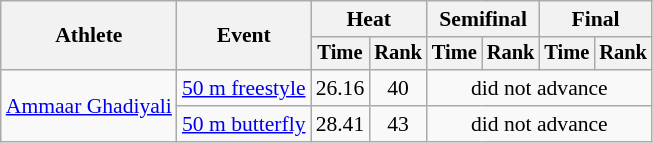<table class=wikitable style="font-size:90%">
<tr>
<th rowspan=2>Athlete</th>
<th rowspan=2>Event</th>
<th colspan="2">Heat</th>
<th colspan="2">Semifinal</th>
<th colspan="2">Final</th>
</tr>
<tr style="font-size:95%">
<th>Time</th>
<th>Rank</th>
<th>Time</th>
<th>Rank</th>
<th>Time</th>
<th>Rank</th>
</tr>
<tr align=center>
<td align=left rowspan=2><a href='#'>Ammaar Ghadiyali</a></td>
<td align=left><a href='#'>50 m freestyle</a></td>
<td>26.16</td>
<td>40</td>
<td colspan=4>did not advance</td>
</tr>
<tr align=center>
<td align=left><a href='#'>50 m butterfly</a></td>
<td>28.41</td>
<td>43</td>
<td colspan=4>did not advance</td>
</tr>
</table>
